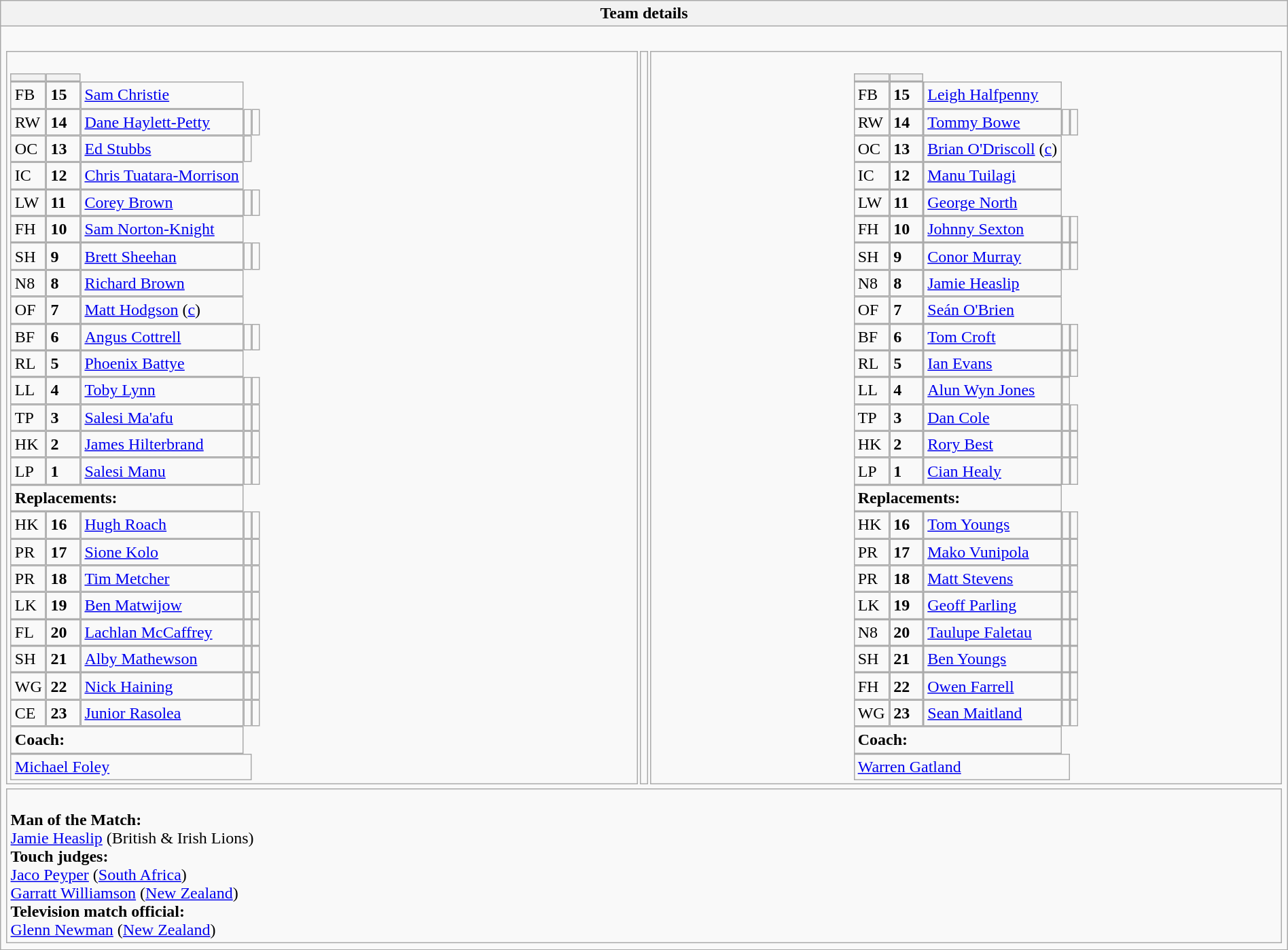<table style="width:100%" class="wikitable collapsible collapsed">
<tr>
<th>Team details</th>
</tr>
<tr>
<td><br><table style="width:100%">
<tr>
<td style="vertical-align:top;width:50%"><br><table cellspacing="0" cellpadding="0">
<tr>
<th width="25"></th>
<th width="25"></th>
</tr>
<tr>
<td>FB</td>
<td><strong>15</strong></td>
<td><a href='#'>Sam Christie</a></td>
</tr>
<tr>
<td>RW</td>
<td><strong>14</strong></td>
<td><a href='#'>Dane Haylett-Petty</a></td>
<td></td>
<td></td>
</tr>
<tr>
<td>OC</td>
<td><strong>13</strong></td>
<td><a href='#'>Ed Stubbs</a></td>
<td></td>
</tr>
<tr>
<td>IC</td>
<td><strong>12</strong></td>
<td><a href='#'>Chris Tuatara-Morrison</a></td>
</tr>
<tr>
<td>LW</td>
<td><strong>11</strong></td>
<td><a href='#'>Corey Brown</a></td>
<td></td>
<td></td>
</tr>
<tr>
<td>FH</td>
<td><strong>10</strong></td>
<td><a href='#'>Sam Norton-Knight</a></td>
</tr>
<tr>
<td>SH</td>
<td><strong>9</strong></td>
<td><a href='#'>Brett Sheehan</a></td>
<td></td>
<td></td>
</tr>
<tr>
<td>N8</td>
<td><strong>8</strong></td>
<td><a href='#'>Richard Brown</a></td>
</tr>
<tr>
<td>OF</td>
<td><strong>7</strong></td>
<td><a href='#'>Matt Hodgson</a> (<a href='#'>c</a>)</td>
</tr>
<tr>
<td>BF</td>
<td><strong>6</strong></td>
<td><a href='#'>Angus Cottrell</a></td>
<td></td>
<td></td>
</tr>
<tr>
<td>RL</td>
<td><strong>5</strong></td>
<td><a href='#'>Phoenix Battye</a></td>
</tr>
<tr>
<td>LL</td>
<td><strong>4</strong></td>
<td><a href='#'>Toby Lynn</a></td>
<td></td>
<td></td>
</tr>
<tr>
<td>TP</td>
<td><strong>3</strong></td>
<td><a href='#'>Salesi Ma'afu</a></td>
<td></td>
<td></td>
</tr>
<tr>
<td>HK</td>
<td><strong>2</strong></td>
<td><a href='#'>James Hilterbrand</a></td>
<td></td>
<td></td>
</tr>
<tr>
<td>LP</td>
<td><strong>1</strong></td>
<td><a href='#'>Salesi Manu</a></td>
<td></td>
<td></td>
</tr>
<tr>
<td colspan=3><strong>Replacements:</strong></td>
</tr>
<tr>
<td>HK</td>
<td><strong>16</strong></td>
<td><a href='#'>Hugh Roach</a></td>
<td></td>
<td></td>
</tr>
<tr>
<td>PR</td>
<td><strong>17</strong></td>
<td><a href='#'>Sione Kolo</a></td>
<td></td>
<td></td>
</tr>
<tr>
<td>PR</td>
<td><strong>18</strong></td>
<td><a href='#'>Tim Metcher</a></td>
<td></td>
<td></td>
</tr>
<tr>
<td>LK</td>
<td><strong>19</strong></td>
<td><a href='#'>Ben Matwijow</a></td>
<td></td>
<td></td>
</tr>
<tr>
<td>FL</td>
<td><strong>20</strong></td>
<td><a href='#'>Lachlan McCaffrey</a></td>
<td></td>
<td></td>
</tr>
<tr>
<td>SH</td>
<td><strong>21</strong></td>
<td><a href='#'>Alby Mathewson</a></td>
<td></td>
<td></td>
</tr>
<tr>
<td>WG</td>
<td><strong>22</strong></td>
<td><a href='#'>Nick Haining</a></td>
<td></td>
<td></td>
</tr>
<tr>
<td>CE</td>
<td><strong>23</strong></td>
<td><a href='#'>Junior Rasolea</a></td>
<td></td>
<td></td>
</tr>
<tr>
<td colspan=3><strong>Coach:</strong></td>
</tr>
<tr>
<td colspan="4"> <a href='#'>Michael Foley</a></td>
</tr>
</table>
</td>
<td valign="top"></td>
<td style="vertical-align:top;width:50%"><br><table cellspacing="0" cellpadding="0" style="margin:auto">
<tr>
<th width="25"></th>
<th width="25"></th>
</tr>
<tr>
<td>FB</td>
<td><strong>15</strong></td>
<td> <a href='#'>Leigh Halfpenny</a></td>
</tr>
<tr>
<td>RW</td>
<td><strong>14</strong></td>
<td> <a href='#'>Tommy Bowe</a></td>
<td></td>
<td></td>
</tr>
<tr>
<td>OC</td>
<td><strong>13</strong></td>
<td> <a href='#'>Brian O'Driscoll</a> (<a href='#'>c</a>)</td>
</tr>
<tr>
<td>IC</td>
<td><strong>12</strong></td>
<td> <a href='#'>Manu Tuilagi</a></td>
</tr>
<tr>
<td>LW</td>
<td><strong>11</strong></td>
<td> <a href='#'>George North</a></td>
</tr>
<tr>
<td>FH</td>
<td><strong>10</strong></td>
<td> <a href='#'>Johnny Sexton</a></td>
<td></td>
<td></td>
</tr>
<tr>
<td>SH</td>
<td><strong>9</strong></td>
<td> <a href='#'>Conor Murray</a></td>
<td></td>
<td></td>
</tr>
<tr>
<td>N8</td>
<td><strong>8</strong></td>
<td> <a href='#'>Jamie Heaslip</a></td>
</tr>
<tr>
<td>OF</td>
<td><strong>7</strong></td>
<td> <a href='#'>Seán O'Brien</a></td>
</tr>
<tr>
<td>BF</td>
<td><strong>6</strong></td>
<td> <a href='#'>Tom Croft</a></td>
<td></td>
<td></td>
</tr>
<tr>
<td>RL</td>
<td><strong>5</strong></td>
<td> <a href='#'>Ian Evans</a></td>
<td></td>
<td></td>
</tr>
<tr>
<td>LL</td>
<td><strong>4</strong></td>
<td> <a href='#'>Alun Wyn Jones</a></td>
<td></td>
</tr>
<tr>
<td>TP</td>
<td><strong>3</strong></td>
<td> <a href='#'>Dan Cole</a></td>
<td></td>
<td></td>
</tr>
<tr>
<td>HK</td>
<td><strong>2</strong></td>
<td> <a href='#'>Rory Best</a></td>
<td></td>
<td></td>
</tr>
<tr>
<td>LP</td>
<td><strong>1</strong></td>
<td> <a href='#'>Cian Healy</a></td>
<td></td>
<td></td>
</tr>
<tr>
<td colspan=3><strong>Replacements:</strong></td>
</tr>
<tr>
<td>HK</td>
<td><strong>16</strong></td>
<td> <a href='#'>Tom Youngs</a></td>
<td></td>
<td></td>
</tr>
<tr>
<td>PR</td>
<td><strong>17</strong></td>
<td> <a href='#'>Mako Vunipola</a></td>
<td></td>
<td></td>
</tr>
<tr>
<td>PR</td>
<td><strong>18</strong></td>
<td> <a href='#'>Matt Stevens</a></td>
<td></td>
<td></td>
</tr>
<tr>
<td>LK</td>
<td><strong>19</strong></td>
<td> <a href='#'>Geoff Parling</a></td>
<td></td>
<td></td>
</tr>
<tr>
<td>N8</td>
<td><strong>20</strong></td>
<td> <a href='#'>Taulupe Faletau</a></td>
<td></td>
<td></td>
</tr>
<tr>
<td>SH</td>
<td><strong>21</strong></td>
<td> <a href='#'>Ben Youngs</a></td>
<td></td>
<td></td>
</tr>
<tr>
<td>FH</td>
<td><strong>22</strong></td>
<td> <a href='#'>Owen Farrell</a></td>
<td></td>
<td></td>
</tr>
<tr>
<td>WG</td>
<td><strong>23</strong></td>
<td> <a href='#'>Sean Maitland</a></td>
<td></td>
<td></td>
</tr>
<tr>
<td colspan=3><strong>Coach:</strong></td>
</tr>
<tr>
<td colspan="4"> <a href='#'>Warren Gatland</a></td>
</tr>
</table>
</td>
</tr>
</table>
<table style="width:100%">
<tr>
<td><br><strong>Man of the Match:</strong>
<br><a href='#'>Jamie Heaslip</a> (British & Irish Lions)<br><strong>Touch judges:</strong>
<br><a href='#'>Jaco Peyper</a> (<a href='#'>South Africa</a>)
<br><a href='#'>Garratt Williamson</a> (<a href='#'>New Zealand</a>)
<br><strong>Television match official:</strong>
<br><a href='#'>Glenn Newman</a> (<a href='#'>New Zealand</a>)</td>
</tr>
</table>
</td>
</tr>
</table>
